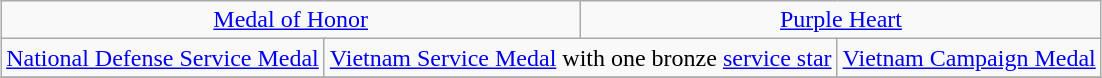<table class="wikitable" style="margin:1em auto; text-align:center;">
<tr>
<td colspan="3"><a href='#'>Medal of Honor</a></td>
<td colspan="3"><a href='#'>Purple Heart</a></td>
</tr>
<tr>
<td colspan="2"><a href='#'>National Defense Service Medal</a></td>
<td colspan="2"><a href='#'>Vietnam Service Medal</a> with one bronze <a href='#'>service star</a></td>
<td colspan="2"><a href='#'>Vietnam Campaign Medal</a></td>
</tr>
<tr>
</tr>
</table>
